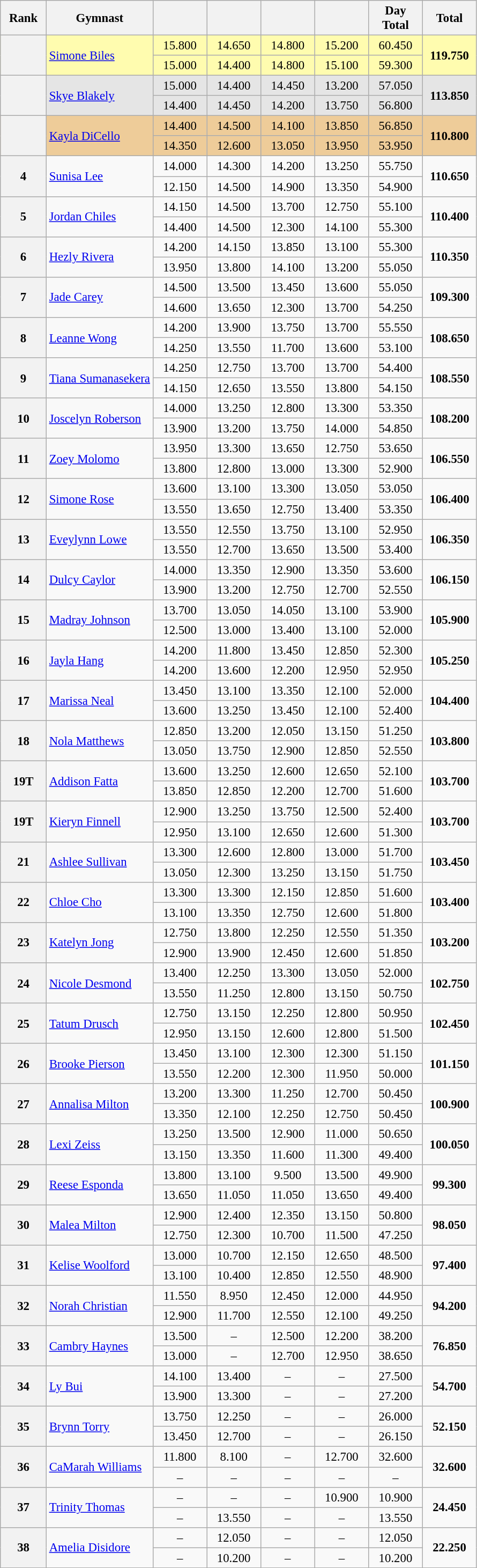<table class="wikitable sortable" style="text-align:center; font-size:95%">
<tr>
<th scope="col" style="width:50px;">Rank</th>
<th scope="col">Gymnast</th>
<th scope="col" style="width:60px;"></th>
<th scope="col" style="width:60px;"></th>
<th scope="col" style="width:60px;"></th>
<th scope="col" style="width:60px;"></th>
<th scope="col" style="width:60px;">Day Total</th>
<th scope="col" style="width:60px;">Total</th>
</tr>
<tr style="background:#fffcaf;">
<th rowspan="2" scope=row style="text-align:center"></th>
<td rowspan="2" align=left><a href='#'>Simone Biles</a></td>
<td>15.800</td>
<td>14.650</td>
<td>14.800</td>
<td>15.200</td>
<td>60.450</td>
<td rowspan="2"><strong>119.750</strong></td>
</tr>
<tr style="background:#fffcaf;">
<td>15.000</td>
<td>14.400</td>
<td>14.800</td>
<td>15.100</td>
<td>59.300</td>
</tr>
<tr style="background:#e5e5e5;">
<th rowspan="2" scope=row style="text-align:center"></th>
<td rowspan="2" align=left><a href='#'>Skye Blakely</a></td>
<td>15.000</td>
<td>14.400</td>
<td>14.450</td>
<td>13.200</td>
<td>57.050</td>
<td rowspan="2"><strong>113.850</strong></td>
</tr>
<tr style="background:#e5e5e5;">
<td>14.400</td>
<td>14.450</td>
<td>14.200</td>
<td>13.750</td>
<td>56.800</td>
</tr>
<tr style="background:#ec9;">
<th rowspan="2" scope=row style="text-align:center"></th>
<td rowspan="2" align=left><a href='#'>Kayla DiCello</a></td>
<td>14.400</td>
<td>14.500</td>
<td>14.100</td>
<td>13.850</td>
<td>56.850</td>
<td rowspan="2"><strong>110.800</strong></td>
</tr>
<tr style="background:#ec9;">
<td>14.350</td>
<td>12.600</td>
<td>13.050</td>
<td>13.950</td>
<td>53.950</td>
</tr>
<tr>
<th rowspan="2" scope=row style="text-align:center">4</th>
<td rowspan="2" align=left><a href='#'>Sunisa Lee</a></td>
<td>14.000</td>
<td>14.300</td>
<td>14.200</td>
<td>13.250</td>
<td>55.750</td>
<td rowspan="2"><strong>110.650</strong></td>
</tr>
<tr>
<td>12.150</td>
<td>14.500</td>
<td>14.900</td>
<td>13.350</td>
<td>54.900</td>
</tr>
<tr>
<th rowspan="2" scope=row style="text-align:center">5</th>
<td rowspan="2" align=left><a href='#'>Jordan Chiles</a></td>
<td>14.150</td>
<td>14.500</td>
<td>13.700</td>
<td>12.750</td>
<td>55.100</td>
<td rowspan="2"><strong>110.400</strong></td>
</tr>
<tr>
<td>14.400</td>
<td>14.500</td>
<td>12.300</td>
<td>14.100</td>
<td>55.300</td>
</tr>
<tr>
<th rowspan="2" scope=row style="text-align:center">6</th>
<td rowspan="2" align=left><a href='#'>Hezly Rivera</a></td>
<td>14.200</td>
<td>14.150</td>
<td>13.850</td>
<td>13.100</td>
<td>55.300</td>
<td rowspan="2"><strong>110.350</strong></td>
</tr>
<tr>
<td>13.950</td>
<td>13.800</td>
<td>14.100</td>
<td>13.200</td>
<td>55.050</td>
</tr>
<tr>
<th rowspan="2" scope=row style="text-align:center">7</th>
<td rowspan="2" align=left><a href='#'>Jade Carey</a></td>
<td>14.500</td>
<td>13.500</td>
<td>13.450</td>
<td>13.600</td>
<td>55.050</td>
<td rowspan="2"><strong>109.300</strong></td>
</tr>
<tr>
<td>14.600</td>
<td>13.650</td>
<td>12.300</td>
<td>13.700</td>
<td>54.250</td>
</tr>
<tr>
<th rowspan="2" scope=row style="text-align:center">8</th>
<td rowspan="2" align=left><a href='#'>Leanne Wong</a></td>
<td>14.200</td>
<td>13.900</td>
<td>13.750</td>
<td>13.700</td>
<td>55.550</td>
<td rowspan="2"><strong>108.650</strong></td>
</tr>
<tr>
<td>14.250</td>
<td>13.550</td>
<td>11.700</td>
<td>13.600</td>
<td>53.100</td>
</tr>
<tr>
<th rowspan="2" scope=row style="text-align:center">9</th>
<td rowspan="2" align=left><a href='#'>Tiana Sumanasekera</a></td>
<td>14.250</td>
<td>12.750</td>
<td>13.700</td>
<td>13.700</td>
<td>54.400</td>
<td rowspan="2"><strong>108.550</strong></td>
</tr>
<tr>
<td>14.150</td>
<td>12.650</td>
<td>13.550</td>
<td>13.800</td>
<td>54.150</td>
</tr>
<tr>
<th rowspan="2" scope=row style="text-align:center">10</th>
<td rowspan="2" align=left><a href='#'>Joscelyn Roberson</a></td>
<td>14.000</td>
<td>13.250</td>
<td>12.800</td>
<td>13.300</td>
<td>53.350</td>
<td rowspan="2"><strong>108.200</strong></td>
</tr>
<tr>
<td>13.900</td>
<td>13.200</td>
<td>13.750</td>
<td>14.000</td>
<td>54.850</td>
</tr>
<tr>
<th rowspan="2" scope=row style="text-align:center">11</th>
<td rowspan="2" align=left><a href='#'>Zoey Molomo</a></td>
<td>13.950</td>
<td>13.300</td>
<td>13.650</td>
<td>12.750</td>
<td>53.650</td>
<td rowspan="2"><strong>106.550</strong></td>
</tr>
<tr>
<td>13.800</td>
<td>12.800</td>
<td>13.000</td>
<td>13.300</td>
<td>52.900</td>
</tr>
<tr>
<th rowspan="2" scope=row style="text-align:center">12</th>
<td rowspan="2" align=left><a href='#'>Simone Rose</a></td>
<td>13.600</td>
<td>13.100</td>
<td>13.300</td>
<td>13.050</td>
<td>53.050</td>
<td rowspan="2"><strong>106.400</strong></td>
</tr>
<tr>
<td>13.550</td>
<td>13.650</td>
<td>12.750</td>
<td>13.400</td>
<td>53.350</td>
</tr>
<tr>
<th rowspan="2" scope=row style="text-align:center">13</th>
<td rowspan="2" align=left><a href='#'>Eveylynn Lowe</a></td>
<td>13.550</td>
<td>12.550</td>
<td>13.750</td>
<td>13.100</td>
<td>52.950</td>
<td rowspan="2"><strong>106.350</strong></td>
</tr>
<tr>
<td>13.550</td>
<td>12.700</td>
<td>13.650</td>
<td>13.500</td>
<td>53.400</td>
</tr>
<tr>
<th rowspan="2" scope=row style="text-align:center">14</th>
<td rowspan="2" align=left><a href='#'>Dulcy Caylor</a></td>
<td>14.000</td>
<td>13.350</td>
<td>12.900</td>
<td>13.350</td>
<td>53.600</td>
<td rowspan="2"><strong>106.150</strong></td>
</tr>
<tr>
<td>13.900</td>
<td>13.200</td>
<td>12.750</td>
<td>12.700</td>
<td>52.550</td>
</tr>
<tr>
<th rowspan="2" scope=row style="text-align:center">15</th>
<td rowspan="2" align=left><a href='#'>Madray Johnson</a></td>
<td>13.700</td>
<td>13.050</td>
<td>14.050</td>
<td>13.100</td>
<td>53.900</td>
<td rowspan="2"><strong>105.900</strong></td>
</tr>
<tr>
<td>12.500</td>
<td>13.000</td>
<td>13.400</td>
<td>13.100</td>
<td>52.000</td>
</tr>
<tr>
<th rowspan="2" scope=row style="text-align:center">16</th>
<td rowspan="2" align=left><a href='#'>Jayla Hang</a></td>
<td>14.200</td>
<td>11.800</td>
<td>13.450</td>
<td>12.850</td>
<td>52.300</td>
<td rowspan="2"><strong>105.250</strong></td>
</tr>
<tr>
<td>14.200</td>
<td>13.600</td>
<td>12.200</td>
<td>12.950</td>
<td>52.950</td>
</tr>
<tr>
<th rowspan="2" scope=row style="text-align:center">17</th>
<td rowspan="2" align=left><a href='#'>Marissa Neal</a></td>
<td>13.450</td>
<td>13.100</td>
<td>13.350</td>
<td>12.100</td>
<td>52.000</td>
<td rowspan="2"><strong>104.400</strong></td>
</tr>
<tr>
<td>13.600</td>
<td>13.250</td>
<td>13.450</td>
<td>12.100</td>
<td>52.400</td>
</tr>
<tr>
<th rowspan="2" scope=row style="text-align:center">18</th>
<td rowspan="2" align=left><a href='#'>Nola Matthews</a></td>
<td>12.850</td>
<td>13.200</td>
<td>12.050</td>
<td>13.150</td>
<td>51.250</td>
<td rowspan="2"><strong>103.800</strong></td>
</tr>
<tr>
<td>13.050</td>
<td>13.750</td>
<td>12.900</td>
<td>12.850</td>
<td>52.550</td>
</tr>
<tr>
<th rowspan="2" scope=row style="text-align:center">19T</th>
<td rowspan="2" align=left><a href='#'>Addison Fatta</a></td>
<td>13.600</td>
<td>13.250</td>
<td>12.600</td>
<td>12.650</td>
<td>52.100</td>
<td rowspan="2"><strong>103.700</strong></td>
</tr>
<tr>
<td>13.850</td>
<td>12.850</td>
<td>12.200</td>
<td>12.700</td>
<td>51.600</td>
</tr>
<tr>
<th rowspan="2" scope=row style="text-align:center">19T</th>
<td rowspan="2" align=left><a href='#'>Kieryn Finnell</a></td>
<td>12.900</td>
<td>13.250</td>
<td>13.750</td>
<td>12.500</td>
<td>52.400</td>
<td rowspan="2"><strong>103.700</strong></td>
</tr>
<tr>
<td>12.950</td>
<td>13.100</td>
<td>12.650</td>
<td>12.600</td>
<td>51.300</td>
</tr>
<tr>
<th rowspan="2" scope=row style="text-align:center">21</th>
<td rowspan="2" align=left><a href='#'>Ashlee Sullivan</a></td>
<td>13.300</td>
<td>12.600</td>
<td>12.800</td>
<td>13.000</td>
<td>51.700</td>
<td rowspan="2"><strong>103.450</strong></td>
</tr>
<tr>
<td>13.050</td>
<td>12.300</td>
<td>13.250</td>
<td>13.150</td>
<td>51.750</td>
</tr>
<tr>
<th rowspan="2" scope=row style="text-align:center">22</th>
<td rowspan="2" align=left><a href='#'>Chloe Cho</a></td>
<td>13.300</td>
<td>13.300</td>
<td>12.150</td>
<td>12.850</td>
<td>51.600</td>
<td rowspan="2"><strong>103.400</strong></td>
</tr>
<tr>
<td>13.100</td>
<td>13.350</td>
<td>12.750</td>
<td>12.600</td>
<td>51.800</td>
</tr>
<tr>
<th rowspan="2" scope=row style="text-align:center">23</th>
<td rowspan="2" align=left><a href='#'>Katelyn Jong</a></td>
<td>12.750</td>
<td>13.800</td>
<td>12.250</td>
<td>12.550</td>
<td>51.350</td>
<td rowspan="2"><strong>103.200</strong></td>
</tr>
<tr>
<td>12.900</td>
<td>13.900</td>
<td>12.450</td>
<td>12.600</td>
<td>51.850</td>
</tr>
<tr>
<th rowspan="2" scope=row style="text-align:center">24</th>
<td rowspan="2" align=left><a href='#'>Nicole Desmond</a></td>
<td>13.400</td>
<td>12.250</td>
<td>13.300</td>
<td>13.050</td>
<td>52.000</td>
<td rowspan="2"><strong>102.750</strong></td>
</tr>
<tr>
<td>13.550</td>
<td>11.250</td>
<td>12.800</td>
<td>13.150</td>
<td>50.750</td>
</tr>
<tr>
<th rowspan="2" scope=row style="text-align:center">25</th>
<td rowspan="2" align=left><a href='#'>Tatum Drusch</a></td>
<td>12.750</td>
<td>13.150</td>
<td>12.250</td>
<td>12.800</td>
<td>50.950</td>
<td rowspan="2"><strong>102.450</strong></td>
</tr>
<tr>
<td>12.950</td>
<td>13.150</td>
<td>12.600</td>
<td>12.800</td>
<td>51.500</td>
</tr>
<tr>
<th rowspan="2" scope=row style="text-align:center">26</th>
<td rowspan="2" align=left><a href='#'>Brooke Pierson</a></td>
<td>13.450</td>
<td>13.100</td>
<td>12.300</td>
<td>12.300</td>
<td>51.150</td>
<td rowspan="2"><strong>101.150</strong></td>
</tr>
<tr>
<td>13.550</td>
<td>12.200</td>
<td>12.300</td>
<td>11.950</td>
<td>50.000</td>
</tr>
<tr>
<th rowspan="2" scope=row style="text-align:center">27</th>
<td rowspan="2" align=left><a href='#'>Annalisa Milton</a></td>
<td>13.200</td>
<td>13.300</td>
<td>11.250</td>
<td>12.700</td>
<td>50.450</td>
<td rowspan="2"><strong>100.900</strong></td>
</tr>
<tr>
<td>13.350</td>
<td>12.100</td>
<td>12.250</td>
<td>12.750</td>
<td>50.450</td>
</tr>
<tr>
<th rowspan="2" scope=row style="text-align:center">28</th>
<td rowspan="2" align=left><a href='#'>Lexi Zeiss</a></td>
<td>13.250</td>
<td>13.500</td>
<td>12.900</td>
<td>11.000</td>
<td>50.650</td>
<td rowspan="2"><strong>100.050</strong></td>
</tr>
<tr>
<td>13.150</td>
<td>13.350</td>
<td>11.600</td>
<td>11.300</td>
<td>49.400</td>
</tr>
<tr>
<th rowspan="2" scope=row style="text-align:center">29</th>
<td rowspan="2" align=left><a href='#'>Reese Esponda</a></td>
<td>13.800</td>
<td>13.100</td>
<td>9.500</td>
<td>13.500</td>
<td>49.900</td>
<td rowspan="2"><strong>99.300</strong></td>
</tr>
<tr>
<td>13.650</td>
<td>11.050</td>
<td>11.050</td>
<td>13.650</td>
<td>49.400</td>
</tr>
<tr>
<th rowspan="2" scope=row style="text-align:center">30</th>
<td rowspan="2" align=left><a href='#'>Malea Milton</a></td>
<td>12.900</td>
<td>12.400</td>
<td>12.350</td>
<td>13.150</td>
<td>50.800</td>
<td rowspan="2"><strong>98.050</strong></td>
</tr>
<tr>
<td>12.750</td>
<td>12.300</td>
<td>10.700</td>
<td>11.500</td>
<td>47.250</td>
</tr>
<tr>
<th rowspan="2" scope=row style="text-align:center">31</th>
<td rowspan="2" align=left><a href='#'>Kelise Woolford</a></td>
<td>13.000</td>
<td>10.700</td>
<td>12.150</td>
<td>12.650</td>
<td>48.500</td>
<td rowspan="2"><strong>97.400</strong></td>
</tr>
<tr>
<td>13.100</td>
<td>10.400</td>
<td>12.850</td>
<td>12.550</td>
<td>48.900</td>
</tr>
<tr>
<th rowspan="2" scope=row style="text-align:center">32</th>
<td rowspan="2" align=left><a href='#'>Norah Christian</a></td>
<td>11.550</td>
<td>8.950</td>
<td>12.450</td>
<td>12.000</td>
<td>44.950</td>
<td rowspan="2"><strong>94.200</strong></td>
</tr>
<tr>
<td>12.900</td>
<td>11.700</td>
<td>12.550</td>
<td>12.100</td>
<td>49.250</td>
</tr>
<tr>
<th rowspan="2" scope=row style="text-align:center">33</th>
<td rowspan="2" align=left><a href='#'>Cambry Haynes</a></td>
<td>13.500</td>
<td>–</td>
<td>12.500</td>
<td>12.200</td>
<td>38.200</td>
<td rowspan="2"><strong>76.850</strong></td>
</tr>
<tr>
<td>13.000</td>
<td>–</td>
<td>12.700</td>
<td>12.950</td>
<td>38.650</td>
</tr>
<tr>
<th rowspan="2" scope=row style="text-align:center">34</th>
<td rowspan="2" align=left><a href='#'>Ly Bui</a></td>
<td>14.100</td>
<td>13.400</td>
<td>–</td>
<td>–</td>
<td>27.500</td>
<td rowspan="2"><strong>54.700</strong></td>
</tr>
<tr>
<td>13.900</td>
<td>13.300</td>
<td>–</td>
<td>–</td>
<td>27.200</td>
</tr>
<tr>
<th rowspan="2" scope=row style="text-align:center">35</th>
<td rowspan="2" align=left><a href='#'>Brynn Torry</a></td>
<td>13.750</td>
<td>12.250</td>
<td>–</td>
<td>–</td>
<td>26.000</td>
<td rowspan="2"><strong>52.150</strong></td>
</tr>
<tr>
<td>13.450</td>
<td>12.700</td>
<td>–</td>
<td>–</td>
<td>26.150</td>
</tr>
<tr>
<th rowspan="2" scope=row style="text-align:center">36</th>
<td rowspan="2" align=left><a href='#'>CaMarah Williams</a></td>
<td>11.800</td>
<td>8.100</td>
<td>–</td>
<td>12.700</td>
<td>32.600</td>
<td rowspan="2"><strong>32.600</strong></td>
</tr>
<tr>
<td>–</td>
<td>–</td>
<td>–</td>
<td>–</td>
<td>–</td>
</tr>
<tr>
<th rowspan="2" scope=row style="text-align:center">37</th>
<td rowspan="2" align=left><a href='#'>Trinity Thomas</a></td>
<td>–</td>
<td>–</td>
<td>–</td>
<td>10.900</td>
<td>10.900</td>
<td rowspan="2"><strong>24.450</strong></td>
</tr>
<tr>
<td>–</td>
<td>13.550</td>
<td>–</td>
<td>–</td>
<td>13.550</td>
</tr>
<tr>
<th rowspan="2" scope=row style="text-align:center">38</th>
<td rowspan="2" align=left><a href='#'>Amelia Disidore</a></td>
<td>–</td>
<td>12.050</td>
<td>–</td>
<td>–</td>
<td>12.050</td>
<td rowspan="2"><strong>22.250</strong></td>
</tr>
<tr>
<td>–</td>
<td>10.200</td>
<td>–</td>
<td>–</td>
<td>10.200</td>
</tr>
</table>
